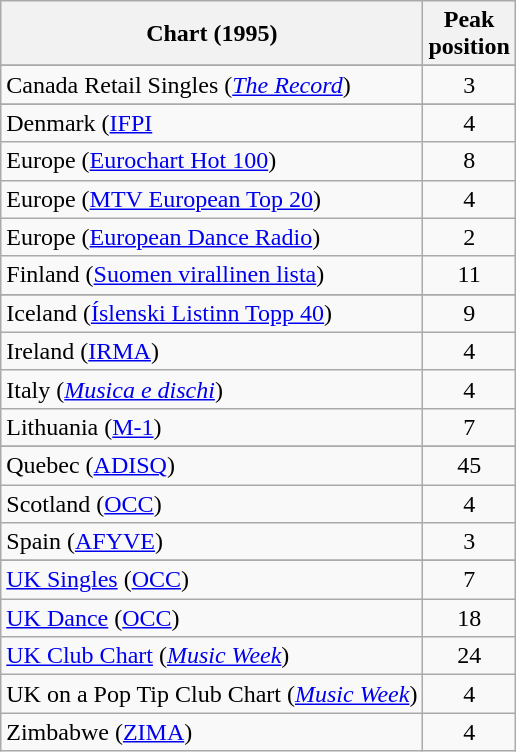<table class="wikitable sortable">
<tr>
<th>Chart (1995)</th>
<th>Peak<br>position</th>
</tr>
<tr>
</tr>
<tr>
</tr>
<tr>
<td>Canada Retail Singles (<em><a href='#'>The Record</a></em>)</td>
<td align="center">3</td>
</tr>
<tr>
</tr>
<tr>
</tr>
<tr>
<td>Denmark (<a href='#'>IFPI</a></td>
<td align="center">4</td>
</tr>
<tr>
<td>Europe (<a href='#'>Eurochart Hot 100</a>)</td>
<td align="center">8</td>
</tr>
<tr>
<td>Europe (<a href='#'>MTV European Top 20</a>) </td>
<td align="center">4</td>
</tr>
<tr>
<td>Europe (<a href='#'>European Dance Radio</a>)</td>
<td align="center">2</td>
</tr>
<tr>
<td>Finland (<a href='#'>Suomen virallinen lista</a>)</td>
<td align="center">11</td>
</tr>
<tr>
</tr>
<tr>
</tr>
<tr>
<td>Iceland (<a href='#'>Íslenski Listinn Topp 40</a>)</td>
<td align="center">9</td>
</tr>
<tr>
<td>Ireland (<a href='#'>IRMA</a>)</td>
<td align="center">4</td>
</tr>
<tr>
<td>Italy (<em><a href='#'>Musica e dischi</a></em>)</td>
<td align="center">4</td>
</tr>
<tr>
<td>Lithuania (<a href='#'>M-1</a>)</td>
<td align="center">7</td>
</tr>
<tr>
</tr>
<tr>
</tr>
<tr>
<td>Quebec (<a href='#'>ADISQ</a>)</td>
<td align="center">45</td>
</tr>
<tr>
<td>Scotland (<a href='#'>OCC</a>)</td>
<td align="center">4</td>
</tr>
<tr>
<td>Spain (<a href='#'>AFYVE</a>)</td>
<td align="center">3</td>
</tr>
<tr>
</tr>
<tr>
<td><a href='#'>UK Singles</a> (<a href='#'>OCC</a>)</td>
<td align="center">7</td>
</tr>
<tr>
<td><a href='#'>UK Dance</a> (<a href='#'>OCC</a>)</td>
<td align="center">18</td>
</tr>
<tr>
<td><a href='#'>UK Club Chart</a> (<em><a href='#'>Music Week</a></em>)</td>
<td align="center">24</td>
</tr>
<tr>
<td>UK on a Pop Tip Club Chart (<em><a href='#'>Music Week</a></em>)</td>
<td align="center">4</td>
</tr>
<tr>
<td>Zimbabwe (<a href='#'>ZIMA</a>)</td>
<td align="center">4</td>
</tr>
</table>
